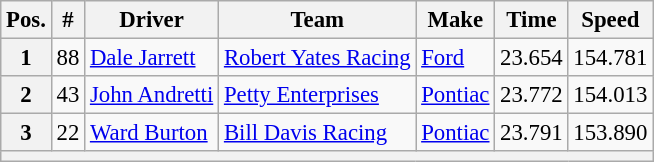<table class="wikitable" style="font-size:95%">
<tr>
<th>Pos.</th>
<th>#</th>
<th>Driver</th>
<th>Team</th>
<th>Make</th>
<th>Time</th>
<th>Speed</th>
</tr>
<tr>
<th>1</th>
<td>88</td>
<td><a href='#'>Dale Jarrett</a></td>
<td><a href='#'>Robert Yates Racing</a></td>
<td><a href='#'>Ford</a></td>
<td>23.654</td>
<td>154.781</td>
</tr>
<tr>
<th>2</th>
<td>43</td>
<td><a href='#'>John Andretti</a></td>
<td><a href='#'>Petty Enterprises</a></td>
<td><a href='#'>Pontiac</a></td>
<td>23.772</td>
<td>154.013</td>
</tr>
<tr>
<th>3</th>
<td>22</td>
<td><a href='#'>Ward Burton</a></td>
<td><a href='#'>Bill Davis Racing</a></td>
<td><a href='#'>Pontiac</a></td>
<td>23.791</td>
<td>153.890</td>
</tr>
<tr>
<th colspan="7"></th>
</tr>
</table>
